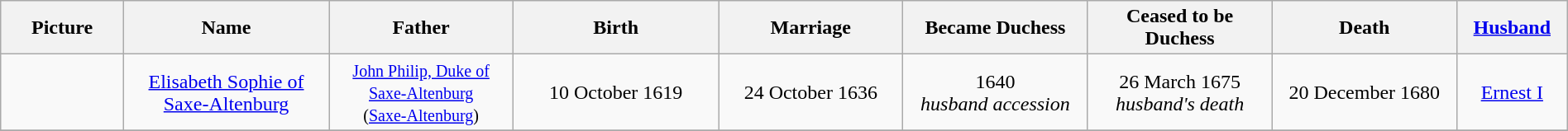<table width=100% class="wikitable">
<tr>
<th width = "6%">Picture</th>
<th width = "10%">Name</th>
<th width = "9%">Father</th>
<th width = "10%">Birth</th>
<th width = "9%">Marriage</th>
<th width = "9%">Became Duchess</th>
<th width = "9%">Ceased to be Duchess</th>
<th width = "9%">Death</th>
<th width = "5%"><a href='#'>Husband</a></th>
</tr>
<tr>
<td align="center"></td>
<td align="center"><a href='#'>Elisabeth Sophie of Saxe-Altenburg</a></td>
<td align="center"><small><a href='#'>John Philip, Duke of Saxe-Altenburg</a><br>(<a href='#'>Saxe-Altenburg</a>)</small></td>
<td align="center">10 October 1619</td>
<td align="center">24 October 1636</td>
<td align="center">1640<br><em>husband accession</em></td>
<td align="center">26 March 1675<br><em>husband's death</em></td>
<td align="center">20 December 1680</td>
<td align="center"><a href='#'>Ernest I</a></td>
</tr>
<tr>
</tr>
</table>
